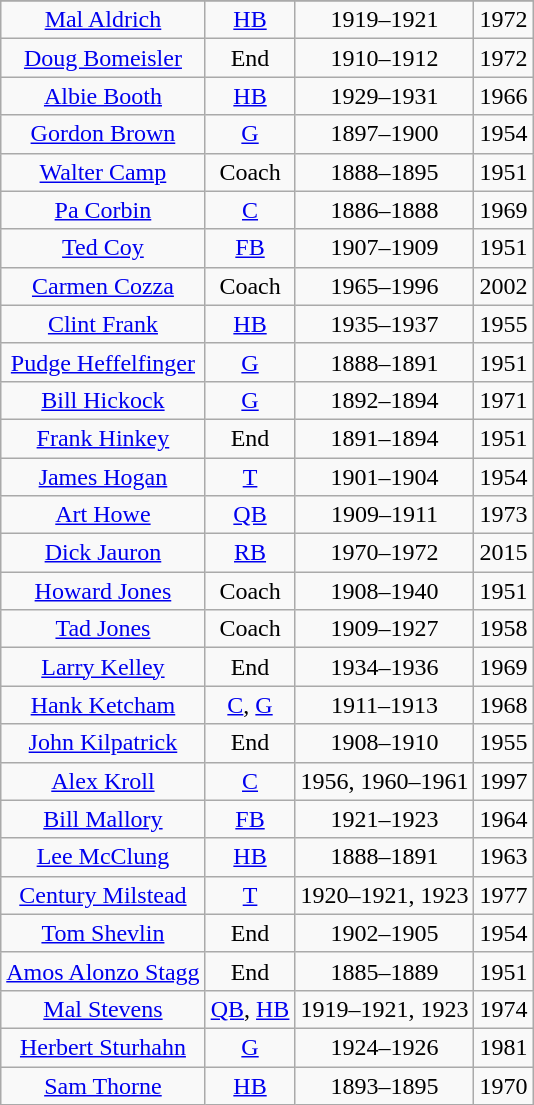<table class="wikitable" style="text-align:center">
<tr>
</tr>
<tr>
<td><a href='#'>Mal Aldrich</a></td>
<td><a href='#'>HB</a></td>
<td>1919–1921</td>
<td>1972</td>
</tr>
<tr>
<td><a href='#'>Doug Bomeisler</a></td>
<td>End</td>
<td>1910–1912</td>
<td>1972</td>
</tr>
<tr>
<td><a href='#'>Albie Booth</a></td>
<td><a href='#'>HB</a></td>
<td>1929–1931</td>
<td>1966</td>
</tr>
<tr>
<td><a href='#'>Gordon Brown</a></td>
<td><a href='#'>G</a></td>
<td>1897–1900</td>
<td>1954</td>
</tr>
<tr>
<td><a href='#'>Walter Camp</a></td>
<td>Coach</td>
<td>1888–1895</td>
<td>1951</td>
</tr>
<tr>
<td><a href='#'>Pa Corbin</a></td>
<td><a href='#'>C</a></td>
<td>1886–1888</td>
<td>1969</td>
</tr>
<tr>
<td><a href='#'>Ted Coy</a></td>
<td><a href='#'>FB</a></td>
<td>1907–1909</td>
<td>1951</td>
</tr>
<tr>
<td><a href='#'>Carmen Cozza</a></td>
<td>Coach</td>
<td>1965–1996</td>
<td>2002</td>
</tr>
<tr>
<td><a href='#'>Clint Frank</a></td>
<td><a href='#'>HB</a></td>
<td>1935–1937</td>
<td>1955</td>
</tr>
<tr>
<td><a href='#'>Pudge Heffelfinger</a></td>
<td><a href='#'>G</a></td>
<td>1888–1891</td>
<td>1951</td>
</tr>
<tr>
<td><a href='#'>Bill Hickock</a></td>
<td><a href='#'>G</a></td>
<td>1892–1894</td>
<td>1971</td>
</tr>
<tr>
<td><a href='#'>Frank Hinkey</a></td>
<td>End</td>
<td>1891–1894</td>
<td>1951</td>
</tr>
<tr>
<td><a href='#'>James Hogan</a></td>
<td><a href='#'>T</a></td>
<td>1901–1904</td>
<td>1954</td>
</tr>
<tr>
<td><a href='#'>Art Howe</a></td>
<td><a href='#'>QB</a></td>
<td>1909–1911</td>
<td>1973</td>
</tr>
<tr>
<td><a href='#'>Dick Jauron</a></td>
<td><a href='#'>RB</a></td>
<td>1970–1972</td>
<td>2015</td>
</tr>
<tr>
<td><a href='#'>Howard Jones</a></td>
<td>Coach</td>
<td>1908–1940</td>
<td>1951</td>
</tr>
<tr>
<td><a href='#'>Tad Jones</a></td>
<td>Coach</td>
<td>1909–1927</td>
<td>1958</td>
</tr>
<tr>
<td><a href='#'>Larry Kelley</a></td>
<td>End</td>
<td>1934–1936</td>
<td>1969</td>
</tr>
<tr>
<td><a href='#'>Hank Ketcham</a></td>
<td><a href='#'>C</a>, <a href='#'>G</a></td>
<td>1911–1913</td>
<td>1968</td>
</tr>
<tr>
<td><a href='#'>John Kilpatrick</a></td>
<td>End</td>
<td>1908–1910</td>
<td>1955</td>
</tr>
<tr>
<td><a href='#'>Alex Kroll</a></td>
<td><a href='#'>C</a></td>
<td>1956, 1960–1961</td>
<td>1997</td>
</tr>
<tr>
<td><a href='#'>Bill Mallory</a></td>
<td><a href='#'>FB</a></td>
<td>1921–1923</td>
<td>1964</td>
</tr>
<tr>
<td><a href='#'>Lee McClung</a></td>
<td><a href='#'>HB</a></td>
<td>1888–1891</td>
<td>1963</td>
</tr>
<tr>
<td><a href='#'>Century Milstead</a></td>
<td><a href='#'>T</a></td>
<td>1920–1921, 1923</td>
<td>1977</td>
</tr>
<tr>
<td><a href='#'>Tom Shevlin</a></td>
<td>End</td>
<td>1902–1905</td>
<td>1954</td>
</tr>
<tr>
<td><a href='#'>Amos Alonzo Stagg</a></td>
<td>End</td>
<td>1885–1889</td>
<td>1951</td>
</tr>
<tr>
<td><a href='#'>Mal Stevens</a></td>
<td><a href='#'>QB</a>, <a href='#'>HB</a></td>
<td>1919–1921, 1923</td>
<td>1974</td>
</tr>
<tr>
<td><a href='#'>Herbert Sturhahn</a></td>
<td><a href='#'>G</a></td>
<td>1924–1926</td>
<td>1981</td>
</tr>
<tr>
<td><a href='#'>Sam Thorne</a></td>
<td><a href='#'>HB</a></td>
<td>1893–1895</td>
<td>1970</td>
</tr>
</table>
